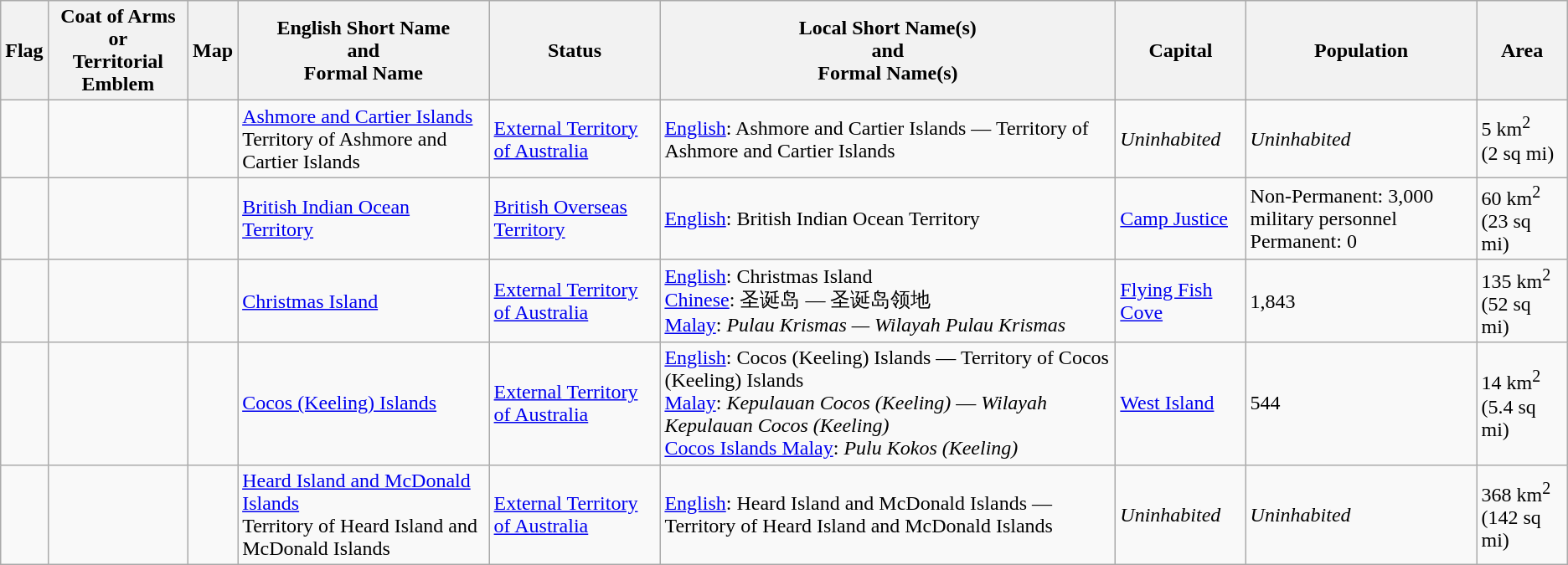<table class="wikitable">
<tr>
<th>Flag</th>
<th>Coat of Arms<br>or<br>
Territorial Emblem</th>
<th>Map</th>
<th>English Short Name<br>and<br>
Formal Name</th>
<th>Status</th>
<th>Local Short Name(s)<br>and<br>Formal Name(s)</th>
<th>Capital</th>
<th>Population</th>
<th>Area</th>
</tr>
<tr>
<td></td>
<td></td>
<td></td>
<td><a href='#'>Ashmore and Cartier Islands</a><br>Territory of Ashmore and Cartier Islands</td>
<td><a href='#'>External Territory of Australia</a></td>
<td><a href='#'>English</a>: Ashmore and Cartier Islands — Territory of Ashmore and Cartier Islands</td>
<td><em>Uninhabited</em></td>
<td><em>Uninhabited</em></td>
<td>5 km<sup>2</sup><br>(2 sq mi)</td>
</tr>
<tr>
<td></td>
<td></td>
<td></td>
<td><a href='#'>British Indian Ocean Territory</a></td>
<td><a href='#'>British Overseas Territory</a></td>
<td><a href='#'>English</a>: British Indian Ocean Territory</td>
<td><a href='#'>Camp Justice</a></td>
<td>Non-Permanent: 3,000 military personnel<br>Permanent: 0</td>
<td>60 km<sup>2</sup><br>(23 sq mi)</td>
</tr>
<tr>
<td></td>
<td></td>
<td></td>
<td><a href='#'>Christmas Island</a></td>
<td><a href='#'>External Territory of Australia</a></td>
<td><a href='#'>English</a>: Christmas Island<br><a href='#'>Chinese</a>: 圣诞岛 — 圣诞岛领地<br><a href='#'>Malay</a>: <em>Pulau Krismas — Wilayah Pulau Krismas</em></td>
<td><a href='#'>Flying Fish Cove</a></td>
<td>1,843</td>
<td>135 km<sup>2</sup><br>(52 sq mi)</td>
</tr>
<tr>
<td></td>
<td></td>
<td></td>
<td><a href='#'>Cocos (Keeling) Islands</a></td>
<td><a href='#'>External Territory of Australia</a></td>
<td><a href='#'>English</a>: Cocos (Keeling) Islands — Territory of Cocos (Keeling) Islands<br><a href='#'>Malay</a>: <em>Kepulauan Cocos (Keeling)</em> — <em>Wilayah Kepulauan Cocos (Keeling)</em><br><a href='#'>Cocos Islands Malay</a>: <em>Pulu Kokos (Keeling)</em></td>
<td><a href='#'>West Island</a></td>
<td>544</td>
<td>14 km<sup>2</sup><br>(5.4 sq mi)</td>
</tr>
<tr>
<td></td>
<td></td>
<td></td>
<td><a href='#'>Heard Island and McDonald Islands</a><br>Territory of Heard Island and McDonald Islands</td>
<td><a href='#'>External Territory of Australia</a></td>
<td><a href='#'>English</a>: Heard Island and McDonald Islands — Territory of Heard Island and McDonald Islands</td>
<td><em>Uninhabited</em></td>
<td><em>Uninhabited</em></td>
<td>368 km<sup>2</sup><br>(142 sq mi)</td>
</tr>
</table>
